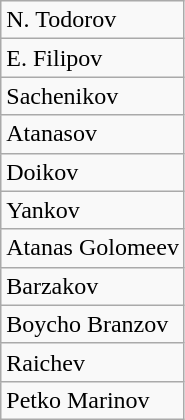<table class="wikitable">
<tr>
<td>N. Todorov</td>
</tr>
<tr>
<td>E. Filipov</td>
</tr>
<tr>
<td>Sachenikov</td>
</tr>
<tr>
<td>Atanasov</td>
</tr>
<tr>
<td>Doikov</td>
</tr>
<tr>
<td>Yankov</td>
</tr>
<tr>
<td>Atanas Golomeev</td>
</tr>
<tr>
<td>Barzakov</td>
</tr>
<tr>
<td>Boycho Branzov</td>
</tr>
<tr>
<td>Raichev</td>
</tr>
<tr>
<td>Petko Marinov</td>
</tr>
</table>
